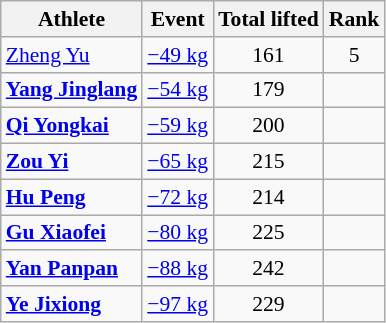<table class="wikitable" style="font-size:90%">
<tr>
<th>Athlete</th>
<th>Event</th>
<th>Total lifted</th>
<th>Rank</th>
</tr>
<tr style="text-align:center">
<td style="text-align:left"><a href='#'>Zheng Yu</a></td>
<td style="text-align:left"><a href='#'>−49 kg</a></td>
<td>161</td>
<td>5</td>
</tr>
<tr style="text-align:center">
<td style="text-align:left"><strong><a href='#'>Yang Jinglang</a></strong></td>
<td style="text-align:left"><a href='#'>−54 kg</a></td>
<td>179</td>
<td></td>
</tr>
<tr style="text-align:center">
<td style="text-align:left"><strong><a href='#'>Qi Yongkai</a></strong></td>
<td style="text-align:left"><a href='#'>−59 kg</a></td>
<td>200</td>
<td></td>
</tr>
<tr style="text-align:center">
<td style="text-align:left"><strong><a href='#'>Zou Yi</a></strong></td>
<td style="text-align:left"><a href='#'>−65 kg</a></td>
<td>215</td>
<td></td>
</tr>
<tr style="text-align:center">
<td style="text-align:left"><strong><a href='#'>Hu Peng</a></strong></td>
<td style="text-align:left"><a href='#'>−72 kg</a></td>
<td>214</td>
<td></td>
</tr>
<tr style="text-align:center">
<td style="text-align:left"><strong><a href='#'>Gu Xiaofei</a></strong></td>
<td style="text-align:left"><a href='#'>−80 kg</a></td>
<td>225</td>
<td></td>
</tr>
<tr style="text-align:center">
<td style="text-align:left"><strong><a href='#'>Yan Panpan</a></strong></td>
<td style="text-align:left"><a href='#'>−88 kg</a></td>
<td>242 <strong></strong></td>
<td></td>
</tr>
<tr style="text-align:center">
<td style="text-align:left"><strong><a href='#'>Ye Jixiong</a></strong></td>
<td style="text-align:left"><a href='#'>−97 kg</a></td>
<td>229</td>
<td></td>
</tr>
</table>
